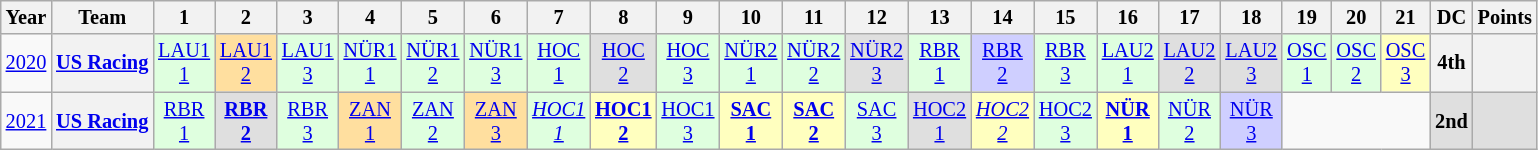<table class="wikitable" style="text-align:center; font-size:85%;">
<tr>
<th>Year</th>
<th>Team</th>
<th>1</th>
<th>2</th>
<th>3</th>
<th>4</th>
<th>5</th>
<th>6</th>
<th>7</th>
<th>8</th>
<th>9</th>
<th>10</th>
<th>11</th>
<th>12</th>
<th>13</th>
<th>14</th>
<th>15</th>
<th>16</th>
<th>17</th>
<th>18</th>
<th>19</th>
<th>20</th>
<th>21</th>
<th>DC</th>
<th>Points</th>
</tr>
<tr>
<td><a href='#'>2020</a></td>
<th nowrap><a href='#'>US Racing</a></th>
<td style="background:#DFFFDF;"><a href='#'>LAU1<br>1</a><br></td>
<td style="background:#FFDF9F;"><a href='#'>LAU1<br>2</a><br></td>
<td style="background:#DFFFDF;"><a href='#'>LAU1<br>3</a><br></td>
<td style="background:#DFFFDF;"><a href='#'>NÜR1<br>1</a><br></td>
<td style="background:#DFFFDF;"><a href='#'>NÜR1<br>2</a><br></td>
<td style="background:#DFFFDF;"><a href='#'>NÜR1<br>3</a><br></td>
<td style="background:#DFFFDF;"><a href='#'>HOC<br>1</a><br></td>
<td style="background:#DFDFDF;"><a href='#'>HOC<br>2</a><br></td>
<td style="background:#DFFFDF;"><a href='#'>HOC<br>3</a><br></td>
<td style="background:#DFFFDF;"><a href='#'>NÜR2<br>1</a><br></td>
<td style="background:#DFFFDF;"><a href='#'>NÜR2<br>2</a><br></td>
<td style="background:#DFDFDF;"><a href='#'>NÜR2<br>3</a><br></td>
<td style="background:#DFFFDF;"><a href='#'>RBR<br>1</a><br></td>
<td style="background:#CFCFFF;"><a href='#'>RBR<br>2</a><br></td>
<td style="background:#DFFFDF;"><a href='#'>RBR<br>3</a><br></td>
<td style="background:#DFFFDF;"><a href='#'>LAU2<br>1</a><br></td>
<td style="background:#DFDFDF;"><a href='#'>LAU2<br>2</a><br></td>
<td style="background:#DFDFDF;"><a href='#'>LAU2<br>3</a><br></td>
<td style="background:#DFFFDF;"><a href='#'>OSC<br>1</a><br></td>
<td style="background:#DFFFDF;"><a href='#'>OSC<br>2</a><br></td>
<td style="background:#FFFFBF;"><a href='#'>OSC<br>3</a><br></td>
<th>4th</th>
<th></th>
</tr>
<tr>
<td><a href='#'>2021</a></td>
<th nowrap><a href='#'>US Racing</a></th>
<td style="background:#DFFFDF;"><a href='#'>RBR<br>1</a><br></td>
<td style="background:#DFDFDF;"><strong><a href='#'>RBR<br>2</a></strong><br></td>
<td style="background:#DFFFDF;"><a href='#'>RBR<br>3</a><br></td>
<td style="background:#FFDF9F;"><a href='#'>ZAN<br>1</a><br></td>
<td style="background:#DFFFDF;"><a href='#'>ZAN<br>2</a><br></td>
<td style="background:#FFDF9F;"><a href='#'>ZAN<br>3</a><br></td>
<td style="background:#DFFFDF;"><em><a href='#'>HOC1<br>1</a></em><br></td>
<td style="background:#FFFFBF;"><strong><a href='#'>HOC1<br>2</a></strong><br></td>
<td style="background:#DFFFDF;"><a href='#'>HOC1<br>3</a><br></td>
<td style="background:#FFFFBF;"><strong><a href='#'>SAC<br>1</a></strong><br></td>
<td style="background:#FFFFBF;"><strong><a href='#'>SAC<br>2</a></strong><br></td>
<td style="background:#DFFFDF;"><a href='#'>SAC<br>3</a><br></td>
<td style="background:#DFDFDF;"><a href='#'>HOC2<br>1</a><br></td>
<td style="background:#FFFFBF;"><em><a href='#'>HOC2<br>2</a></em><br></td>
<td style="background:#DFFFDF;"><a href='#'>HOC2<br>3</a><br></td>
<td style="background:#FFFFBF;"><strong><a href='#'>NÜR<br>1</a></strong><br></td>
<td style="background:#DFFFDF;"><a href='#'>NÜR<br>2</a><br></td>
<td style="background:#CFCFFF;"><a href='#'>NÜR<br>3</a><br></td>
<td colspan="3"></td>
<th style="background:#DFDFDF;">2nd</th>
<th style="background:#DFDFDF;"></th>
</tr>
</table>
